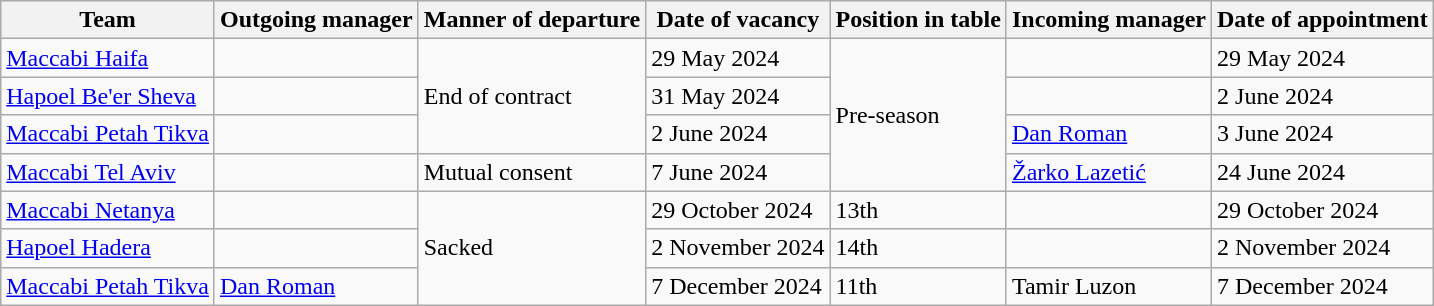<table class="wikitable sortable">
<tr>
<th>Team</th>
<th>Outgoing manager</th>
<th>Manner of departure</th>
<th>Date of vacancy</th>
<th>Position in table</th>
<th>Incoming manager</th>
<th>Date of appointment</th>
</tr>
<tr>
<td><a href='#'>Maccabi Haifa</a></td>
<td> </td>
<td rowspan="3">End of contract</td>
<td>29 May 2024</td>
<td rowspan="4">Pre-season</td>
<td> </td>
<td>29 May 2024</td>
</tr>
<tr>
<td><a href='#'>Hapoel Be'er Sheva</a></td>
<td> </td>
<td>31 May 2024</td>
<td> </td>
<td>2 June 2024</td>
</tr>
<tr>
<td><a href='#'>Maccabi Petah Tikva</a></td>
<td> </td>
<td>2 June 2024</td>
<td> <a href='#'>Dan Roman</a></td>
<td>3 June 2024</td>
</tr>
<tr>
<td><a href='#'>Maccabi Tel Aviv</a></td>
<td> </td>
<td>Mutual consent</td>
<td>7 June 2024</td>
<td> <a href='#'>Žarko Lazetić</a></td>
<td>24 June 2024</td>
</tr>
<tr>
<td><a href='#'>Maccabi Netanya</a></td>
<td> </td>
<td rowspan="3">Sacked</td>
<td>29 October 2024</td>
<td>13th</td>
<td> </td>
<td>29 October 2024</td>
</tr>
<tr>
<td><a href='#'>Hapoel Hadera</a></td>
<td> </td>
<td>2 November 2024</td>
<td>14th</td>
<td> </td>
<td>2 November 2024</td>
</tr>
<tr>
<td><a href='#'>Maccabi Petah Tikva</a></td>
<td> <a href='#'>Dan Roman</a></td>
<td>7 December 2024</td>
<td>11th</td>
<td> Tamir Luzon</td>
<td>7 December 2024</td>
</tr>
</table>
